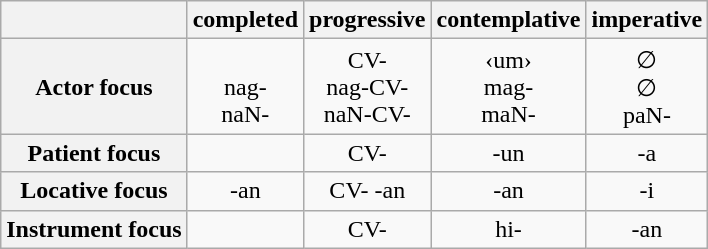<table class="wikitable" style="text-align:center;">
<tr>
<th></th>
<th>completed</th>
<th>progressive</th>
<th>contemplative</th>
<th>imperative</th>
</tr>
<tr>
<th>Actor focus</th>
<td><br>nag-<br>naN-</td>
<td>CV-<br>nag-CV-<br>naN-CV-</td>
<td>‹um›<br>mag-<br>maN-</td>
<td>∅<br>∅<br>paN-</td>
</tr>
<tr>
<th>Patient focus</th>
<td></td>
<td>CV-</td>
<td>-un</td>
<td>-a</td>
</tr>
<tr>
<th>Locative focus</th>
<td> -an</td>
<td>CV- -an</td>
<td>-an</td>
<td>-i</td>
</tr>
<tr>
<th>Instrument focus</th>
<td></td>
<td>CV-</td>
<td>hi-</td>
<td>-an</td>
</tr>
</table>
